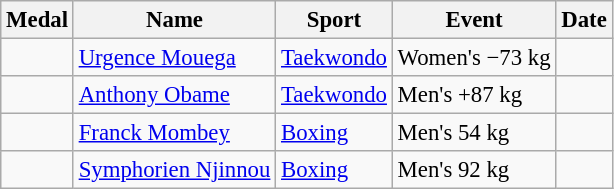<table class="wikitable sortable" style="font-size:95%">
<tr>
<th>Medal</th>
<th>Name</th>
<th>Sport</th>
<th>Event</th>
<th>Date</th>
</tr>
<tr>
<td></td>
<td><a href='#'>Urgence Mouega</a></td>
<td><a href='#'>Taekwondo</a></td>
<td>Women's −73 kg</td>
<td></td>
</tr>
<tr>
<td></td>
<td><a href='#'>Anthony Obame</a></td>
<td><a href='#'>Taekwondo</a></td>
<td>Men's +87 kg</td>
<td></td>
</tr>
<tr>
<td></td>
<td><a href='#'>Franck Mombey</a></td>
<td><a href='#'>Boxing</a></td>
<td>Men's 54 kg</td>
<td></td>
</tr>
<tr>
<td></td>
<td><a href='#'>Symphorien Njinnou</a></td>
<td><a href='#'>Boxing</a></td>
<td>Men's 92 kg</td>
<td></td>
</tr>
</table>
